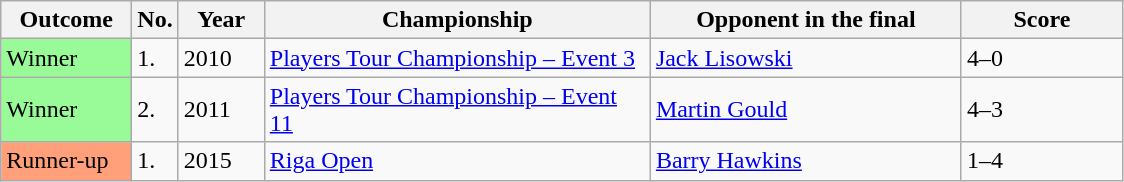<table class="sortable wikitable">
<tr>
<th width="80">Outcome</th>
<th width="20">No.</th>
<th width="50">Year</th>
<th width="250">Championship</th>
<th width="200">Opponent in the final</th>
<th width="100">Score</th>
</tr>
<tr>
<td bgcolor="98FB98">Winner</td>
<td>1.</td>
<td>2010</td>
<td><a href='#'>Players Tour Championship – Event 3</a></td>
<td> <a href='#'>Jack Lisowski</a></td>
<td>4–0</td>
</tr>
<tr>
<td bgcolor="98FB98">Winner</td>
<td>2.</td>
<td>2011</td>
<td><a href='#'>Players Tour Championship – Event 11</a></td>
<td> <a href='#'>Martin Gould</a></td>
<td>4–3</td>
</tr>
<tr>
<td style="background:#ffa07a;">Runner-up</td>
<td>1.</td>
<td>2015</td>
<td><a href='#'>Riga Open</a></td>
<td> <a href='#'>Barry Hawkins</a></td>
<td>1–4</td>
</tr>
</table>
